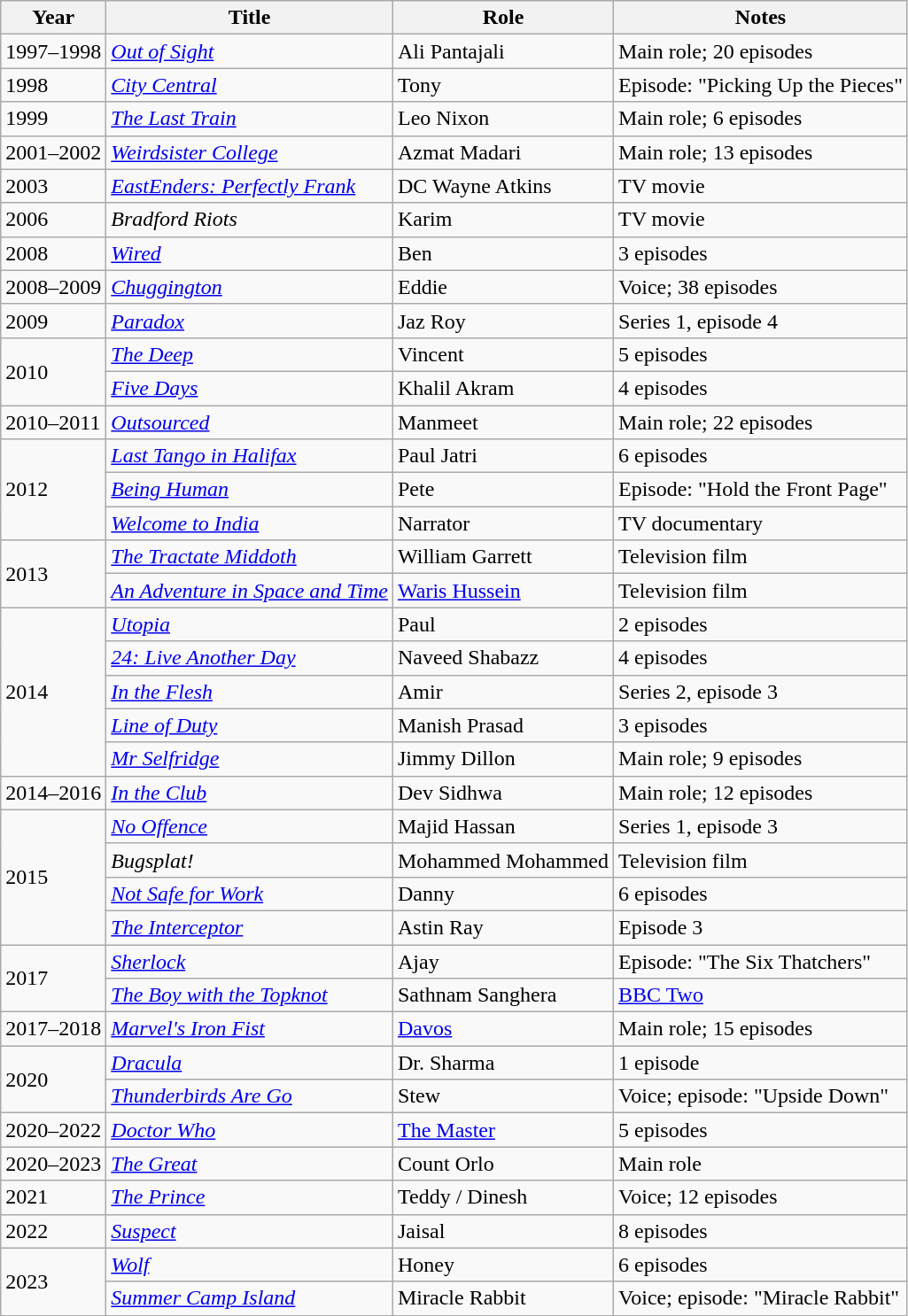<table class="wikitable sortable">
<tr>
<th>Year</th>
<th>Title</th>
<th>Role</th>
<th>Notes</th>
</tr>
<tr>
<td>1997–1998</td>
<td><em><a href='#'>Out of Sight</a></em></td>
<td>Ali Pantajali</td>
<td>Main role; 20 episodes</td>
</tr>
<tr>
<td>1998</td>
<td><em><a href='#'>City Central</a></em></td>
<td>Tony</td>
<td>Episode: "Picking Up the Pieces"</td>
</tr>
<tr>
<td>1999</td>
<td><em><a href='#'>The Last Train</a></em></td>
<td>Leo Nixon</td>
<td>Main role; 6 episodes</td>
</tr>
<tr>
<td>2001–2002</td>
<td><em><a href='#'>Weirdsister College</a></em></td>
<td>Azmat Madari</td>
<td>Main role; 13 episodes</td>
</tr>
<tr>
<td>2003</td>
<td><em><a href='#'>EastEnders: Perfectly Frank</a></em></td>
<td>DC Wayne Atkins</td>
<td>TV movie</td>
</tr>
<tr>
<td>2006</td>
<td><em>Bradford Riots</em></td>
<td>Karim</td>
<td>TV movie</td>
</tr>
<tr>
<td>2008</td>
<td><em><a href='#'>Wired</a></em></td>
<td>Ben</td>
<td>3 episodes</td>
</tr>
<tr>
<td>2008–2009</td>
<td><em><a href='#'>Chuggington</a></em></td>
<td>Eddie</td>
<td>Voice; 38 episodes</td>
</tr>
<tr>
<td>2009</td>
<td><em><a href='#'>Paradox</a></em></td>
<td>Jaz Roy</td>
<td>Series 1, episode 4</td>
</tr>
<tr>
<td rowspan="2">2010</td>
<td><em><a href='#'>The Deep</a></em></td>
<td>Vincent</td>
<td>5 episodes</td>
</tr>
<tr>
<td><em><a href='#'>Five Days</a></em></td>
<td>Khalil Akram</td>
<td>4 episodes</td>
</tr>
<tr>
<td>2010–2011</td>
<td><em><a href='#'>Outsourced</a></em></td>
<td>Manmeet</td>
<td>Main role; 22 episodes</td>
</tr>
<tr>
<td rowspan="3">2012</td>
<td><em><a href='#'>Last Tango in Halifax</a></em></td>
<td>Paul Jatri</td>
<td>6 episodes</td>
</tr>
<tr>
<td><em><a href='#'>Being Human</a></em></td>
<td>Pete</td>
<td>Episode: "Hold the Front Page"</td>
</tr>
<tr>
<td><em><a href='#'>Welcome to India</a></em></td>
<td>Narrator</td>
<td>TV documentary</td>
</tr>
<tr>
<td rowspan="2">2013</td>
<td><em><a href='#'>The Tractate Middoth</a></em></td>
<td>William Garrett</td>
<td>Television film</td>
</tr>
<tr>
<td><em><a href='#'>An Adventure in Space and Time</a></em></td>
<td><a href='#'>Waris Hussein</a></td>
<td>Television film</td>
</tr>
<tr>
<td rowspan="5">2014</td>
<td><em><a href='#'>Utopia</a></em></td>
<td>Paul</td>
<td>2 episodes</td>
</tr>
<tr>
<td><em><a href='#'>24: Live Another Day</a></em></td>
<td>Naveed Shabazz</td>
<td>4 episodes</td>
</tr>
<tr>
<td><em><a href='#'>In the Flesh</a></em></td>
<td>Amir</td>
<td>Series 2, episode 3</td>
</tr>
<tr>
<td><em><a href='#'>Line of Duty</a></em></td>
<td>Manish Prasad</td>
<td>3 episodes</td>
</tr>
<tr>
<td><em><a href='#'>Mr Selfridge</a></em></td>
<td>Jimmy Dillon</td>
<td>Main role; 9 episodes</td>
</tr>
<tr>
<td>2014–2016</td>
<td><em><a href='#'>In the Club</a></em></td>
<td>Dev Sidhwa</td>
<td>Main role; 12 episodes</td>
</tr>
<tr>
<td rowspan="4">2015</td>
<td><em><a href='#'>No Offence</a></em></td>
<td>Majid Hassan</td>
<td>Series 1, episode 3</td>
</tr>
<tr>
<td><em>Bugsplat!</em></td>
<td>Mohammed Mohammed</td>
<td>Television film</td>
</tr>
<tr>
<td><em><a href='#'>Not Safe for Work</a></em></td>
<td>Danny</td>
<td>6 episodes</td>
</tr>
<tr>
<td><em><a href='#'>The Interceptor</a></em></td>
<td>Astin Ray</td>
<td>Episode 3</td>
</tr>
<tr>
<td rowspan="2">2017</td>
<td><em><a href='#'>Sherlock</a></em></td>
<td>Ajay</td>
<td>Episode: "The Six Thatchers"</td>
</tr>
<tr>
<td><em><a href='#'>The Boy with the Topknot</a></em></td>
<td>Sathnam Sanghera</td>
<td><a href='#'>BBC Two</a></td>
</tr>
<tr>
<td>2017–2018</td>
<td><em><a href='#'>Marvel's Iron Fist</a></em></td>
<td><a href='#'>Davos</a></td>
<td>Main role; 15 episodes</td>
</tr>
<tr>
<td rowspan="2">2020</td>
<td><em><a href='#'>Dracula</a></em></td>
<td>Dr. Sharma</td>
<td>1 episode</td>
</tr>
<tr>
<td><em><a href='#'>Thunderbirds Are Go</a></em></td>
<td>Stew</td>
<td>Voice; episode: "Upside Down"</td>
</tr>
<tr>
<td>2020–2022</td>
<td><em><a href='#'>Doctor Who</a></em></td>
<td><a href='#'>The Master</a></td>
<td>5 episodes</td>
</tr>
<tr>
<td>2020–2023</td>
<td><em><a href='#'>The Great</a></em></td>
<td>Count Orlo</td>
<td>Main role</td>
</tr>
<tr>
<td>2021</td>
<td><em><a href='#'>The Prince</a></em></td>
<td>Teddy / Dinesh</td>
<td>Voice; 12 episodes</td>
</tr>
<tr>
<td>2022</td>
<td><em><a href='#'>Suspect</a></em></td>
<td>Jaisal</td>
<td>8 episodes</td>
</tr>
<tr>
<td rowspan="2">2023</td>
<td><em><a href='#'>Wolf</a></em></td>
<td>Honey</td>
<td>6 episodes</td>
</tr>
<tr>
<td><em><a href='#'>Summer Camp Island</a></em></td>
<td>Miracle Rabbit</td>
<td>Voice; episode: "Miracle Rabbit"</td>
</tr>
</table>
